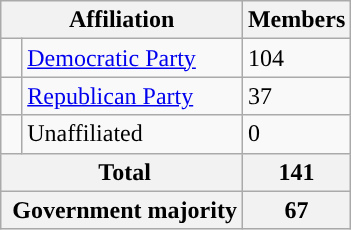<table class="wikitable">
<tr>
<th colspan=2 rowspan=1 align="center" valign="top">Affiliation</th>
<th style="vertical-align:top;">Members</th>
</tr>
<tr>
<td style="background-color:"> </td>
<td><a href='#'>Democratic Party</a></td>
<td>104</td>
</tr>
<tr>
<td style="background-color:"> </td>
<td><a href='#'>Republican Party</a></td>
<td>37</td>
</tr>
<tr>
<td></td>
<td>Unaffiliated</td>
<td>0</td>
</tr>
<tr>
<th colspan=2 rowspan=1> Total</th>
<th>141</th>
</tr>
<tr>
<th colspan=2 rowspan=1> Government majority</th>
<th>67</th>
</tr>
</table>
